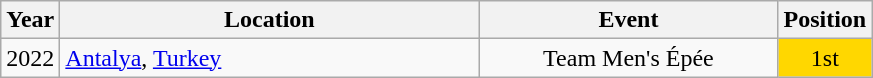<table class="wikitable" style="text-align:center;">
<tr>
<th>Year</th>
<th style="width:17em">Location</th>
<th style="width:12em">Event</th>
<th>Position</th>
</tr>
<tr>
<td>2022</td>
<td rowspan="1" align="left"> <a href='#'>Antalya</a>, <a href='#'>Turkey</a></td>
<td>Team Men's Épée</td>
<td bgcolor="gold">1st</td>
</tr>
</table>
